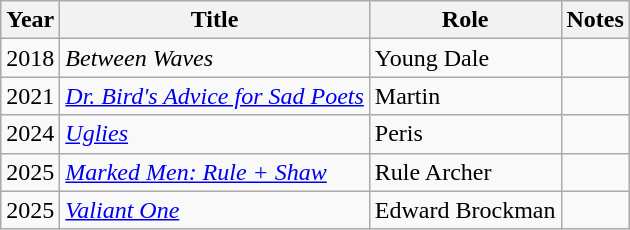<table class="wikitable plainrowheaders">
<tr>
<th>Year</th>
<th>Title</th>
<th>Role</th>
<th>Notes</th>
</tr>
<tr>
<td>2018</td>
<td><em>Between Waves</em></td>
<td>Young Dale</td>
<td></td>
</tr>
<tr>
<td>2021</td>
<td><em><a href='#'>Dr. Bird's Advice for Sad Poets</a></em></td>
<td>Martin</td>
<td></td>
</tr>
<tr>
<td>2024</td>
<td><em><a href='#'>Uglies</a></em></td>
<td>Peris</td>
<td></td>
</tr>
<tr>
<td>2025</td>
<td><em><a href='#'>Marked Men: Rule + Shaw</a></em></td>
<td>Rule Archer</td>
<td></td>
</tr>
<tr>
<td>2025</td>
<td><em><a href='#'>Valiant One</a></em></td>
<td>Edward Brockman</td>
<td></td>
</tr>
</table>
